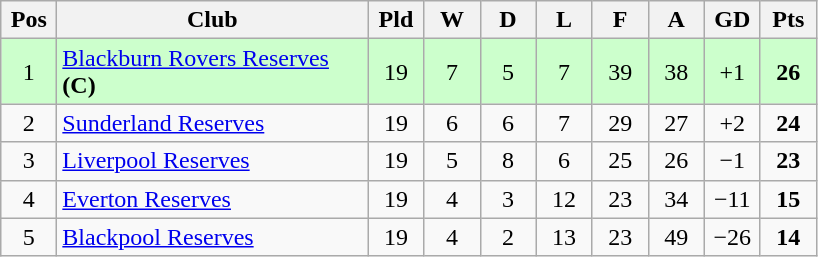<table class="wikitable" style="text-align:center">
<tr>
<th width=30>Pos</th>
<th width=200>Club</th>
<th width=30>Pld</th>
<th width=30>W</th>
<th width=30>D</th>
<th width=30>L</th>
<th width=30>F</th>
<th width=30>A</th>
<th width=30>GD</th>
<th width=30>Pts</th>
</tr>
<tr bgcolor=#ccffcc>
<td>1</td>
<td align="left"><a href='#'>Blackburn Rovers Reserves</a> <strong>(C)</strong></td>
<td>19</td>
<td>7</td>
<td>5</td>
<td>7</td>
<td>39</td>
<td>38</td>
<td>+1</td>
<td><strong>26</strong></td>
</tr>
<tr>
<td>2</td>
<td align="left"><a href='#'>Sunderland Reserves</a></td>
<td>19</td>
<td>6</td>
<td>6</td>
<td>7</td>
<td>29</td>
<td>27</td>
<td>+2</td>
<td><strong>24</strong></td>
</tr>
<tr>
<td>3</td>
<td align="left"><a href='#'>Liverpool Reserves</a></td>
<td>19</td>
<td>5</td>
<td>8</td>
<td>6</td>
<td>25</td>
<td>26</td>
<td>−1</td>
<td><strong>23</strong></td>
</tr>
<tr>
<td>4</td>
<td align="left"><a href='#'>Everton Reserves</a></td>
<td>19</td>
<td>4</td>
<td>3</td>
<td>12</td>
<td>23</td>
<td>34</td>
<td>−11</td>
<td><strong>15</strong></td>
</tr>
<tr>
<td>5</td>
<td align="left"><a href='#'>Blackpool Reserves</a></td>
<td>19</td>
<td>4</td>
<td>2</td>
<td>13</td>
<td>23</td>
<td>49</td>
<td>−26</td>
<td><strong>14</strong></td>
</tr>
</table>
